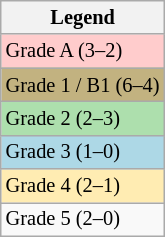<table class="wikitable" style="font-size:85%;">
<tr>
<th>Legend</th>
</tr>
<tr bgcolor=ffcccc>
<td>Grade A (3–2)</td>
</tr>
<tr bgcolor=C2B280>
<td>Grade 1 / B1 (6–4)</td>
</tr>
<tr bgcolor=ADDFAD>
<td>Grade 2 (2–3)</td>
</tr>
<tr bgcolor=lightblue>
<td>Grade 3 (1–0)</td>
</tr>
<tr bgcolor=ffecb2>
<td>Grade 4 (2–1)</td>
</tr>
<tr>
<td>Grade 5 (2–0)</td>
</tr>
</table>
